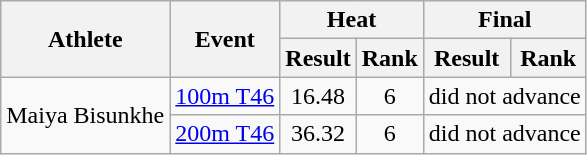<table class="wikitable">
<tr>
<th rowspan="2">Athlete</th>
<th rowspan="2">Event</th>
<th colspan="2">Heat</th>
<th colspan="2">Final</th>
</tr>
<tr>
<th>Result</th>
<th>Rank</th>
<th>Result</th>
<th>Rank</th>
</tr>
<tr align=center>
<td align=left rowspan=2>Maiya Bisunkhe</td>
<td align=left><a href='#'>100m T46</a></td>
<td>16.48</td>
<td>6</td>
<td colspan=2>did not advance</td>
</tr>
<tr align=center>
<td align=left><a href='#'>200m T46</a></td>
<td>36.32</td>
<td>6</td>
<td colspan=2>did not advance</td>
</tr>
</table>
